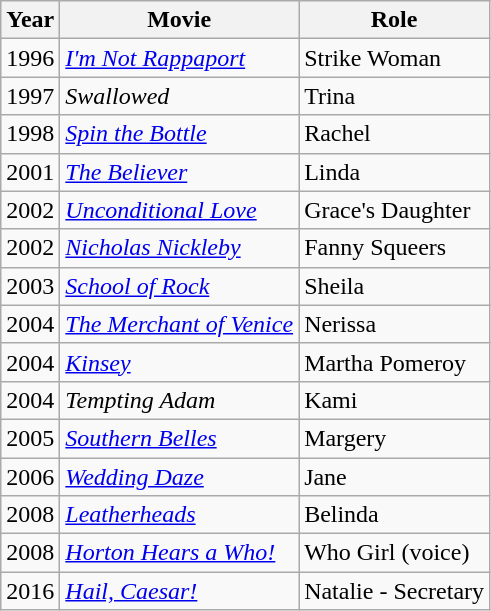<table class="wikitable">
<tr>
<th>Year</th>
<th>Movie</th>
<th>Role</th>
</tr>
<tr>
<td>1996</td>
<td><em><a href='#'>I'm Not Rappaport</a></em></td>
<td>Strike Woman</td>
</tr>
<tr>
<td>1997</td>
<td><em>Swallowed</em></td>
<td>Trina</td>
</tr>
<tr>
<td>1998</td>
<td><em><a href='#'>Spin the Bottle</a></em></td>
<td>Rachel</td>
</tr>
<tr>
<td>2001</td>
<td><em><a href='#'>The Believer</a></em></td>
<td>Linda</td>
</tr>
<tr>
<td>2002</td>
<td><em><a href='#'>Unconditional Love</a></em></td>
<td>Grace's Daughter</td>
</tr>
<tr>
<td>2002</td>
<td><em><a href='#'>Nicholas Nickleby</a></em></td>
<td>Fanny Squeers</td>
</tr>
<tr>
<td>2003</td>
<td><em><a href='#'>School of Rock</a></em></td>
<td>Sheila</td>
</tr>
<tr>
<td>2004</td>
<td><em><a href='#'>The Merchant of Venice</a></em></td>
<td>Nerissa</td>
</tr>
<tr>
<td>2004</td>
<td><em><a href='#'>Kinsey</a></em></td>
<td>Martha Pomeroy</td>
</tr>
<tr>
<td>2004</td>
<td><em>Tempting Adam</em></td>
<td>Kami</td>
</tr>
<tr>
<td>2005</td>
<td><em><a href='#'>Southern Belles</a></em></td>
<td>Margery</td>
</tr>
<tr>
<td>2006</td>
<td><em><a href='#'>Wedding Daze</a></em></td>
<td>Jane</td>
</tr>
<tr>
<td>2008</td>
<td><em><a href='#'>Leatherheads</a></em></td>
<td>Belinda</td>
</tr>
<tr>
<td>2008</td>
<td><em><a href='#'>Horton Hears a Who!</a></em></td>
<td>Who Girl (voice)</td>
</tr>
<tr>
<td>2016</td>
<td><em><a href='#'>Hail, Caesar!</a></em></td>
<td>Natalie - Secretary</td>
</tr>
</table>
